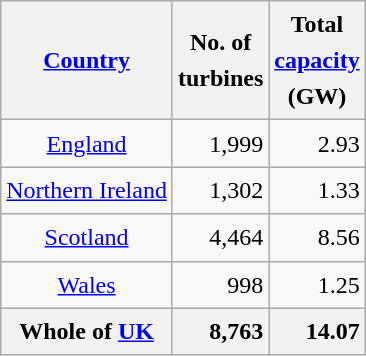<table class="wikitable" style="font-size:100%;border:0px;text-align:center;line-height:150%;">
<tr>
<th scope="col"><a href='#'>Country</a></th>
<th scope="col">No. of<br>turbines</th>
<th scope="col">Total<br><a href='#'>capacity</a><br>(GW)</th>
</tr>
<tr>
<td><a href='#'>England</a></td>
<td style="text-align:right;">1,999</td>
<td style="text-align:right;">2.93</td>
</tr>
<tr>
<td><a href='#'>Northern Ireland</a></td>
<td style="text-align:right;">1,302</td>
<td style="text-align:right;">1.33</td>
</tr>
<tr>
<td><a href='#'>Scotland</a></td>
<td style="text-align:right;">4,464</td>
<td style="text-align:right;">8.56</td>
</tr>
<tr>
<td><a href='#'>Wales</a></td>
<td style="text-align:right;">998</td>
<td style="text-align:right;">1.25</td>
</tr>
<tr>
<th>Whole of <a href='#'>UK</a></th>
<th style="text-align:right;">8,763</th>
<th style="text-align:right;">14.07</th>
</tr>
</table>
